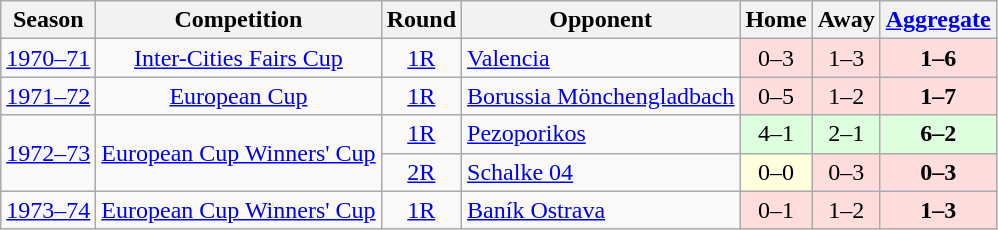<table class="wikitable" style="font-size:100%; text-align: center;">
<tr>
<th>Season</th>
<th>Competition</th>
<th>Round</th>
<th>Opponent</th>
<th>Home</th>
<th>Away</th>
<th><a href='#'>Aggregate</a></th>
</tr>
<tr>
<td><a href='#'>1970–71</a></td>
<td><a href='#'>Inter-Cities Fairs Cup</a></td>
<td><a href='#'>1R</a></td>
<td align="left"> <a href='#'>Valencia</a></td>
<td bgcolor="#ffdddd" style="text-align:center;">0–3</td>
<td bgcolor="#ffdddd" style="text-align:center;">1–3</td>
<td bgcolor="#ffdddd" style="text-align:center;"><strong>1–6</strong></td>
</tr>
<tr>
<td><a href='#'>1971–72</a></td>
<td><a href='#'>European Cup</a></td>
<td><a href='#'>1R</a></td>
<td align="left"> <a href='#'>Borussia Mönchengladbach</a></td>
<td bgcolor="#ffdddd" style="text-align:center;">0–5</td>
<td bgcolor="#ffdddd" style="text-align:center;">1–2</td>
<td bgcolor="#ffdddd" style="text-align:center;"><strong>1–7</strong></td>
</tr>
<tr>
<td rowspan=2><a href='#'>1972–73</a></td>
<td rowspan=2><a href='#'>European Cup Winners' Cup</a></td>
<td><a href='#'>1R</a></td>
<td align="left"> <a href='#'>Pezoporikos</a></td>
<td bgcolor="#ddffdd" style="text-align:center;">4–1</td>
<td bgcolor="#ddffdd" style="text-align:center;">2–1</td>
<td bgcolor="#ddffdd" style="text-align:center;"><strong>6–2</strong></td>
</tr>
<tr>
<td><a href='#'>2R</a></td>
<td align="left"> <a href='#'>Schalke 04</a></td>
<td bgcolor="#ffffdd" style="text-align:center;">0–0</td>
<td bgcolor="#ffdddd" style="text-align:center;">0–3</td>
<td bgcolor="#ffdddd" style="text-align:center;"><strong>0–3</strong></td>
</tr>
<tr>
<td><a href='#'>1973–74</a></td>
<td><a href='#'>European Cup Winners' Cup</a></td>
<td><a href='#'>1R</a></td>
<td align="left"> <a href='#'>Baník Ostrava</a></td>
<td bgcolor="#ffdddd" style="text-align:center;">0–1</td>
<td bgcolor="#ffdddd" style="text-align:center;">1–2</td>
<td bgcolor="#ffdddd" style="text-align:center;"><strong>1–3</strong></td>
</tr>
</table>
